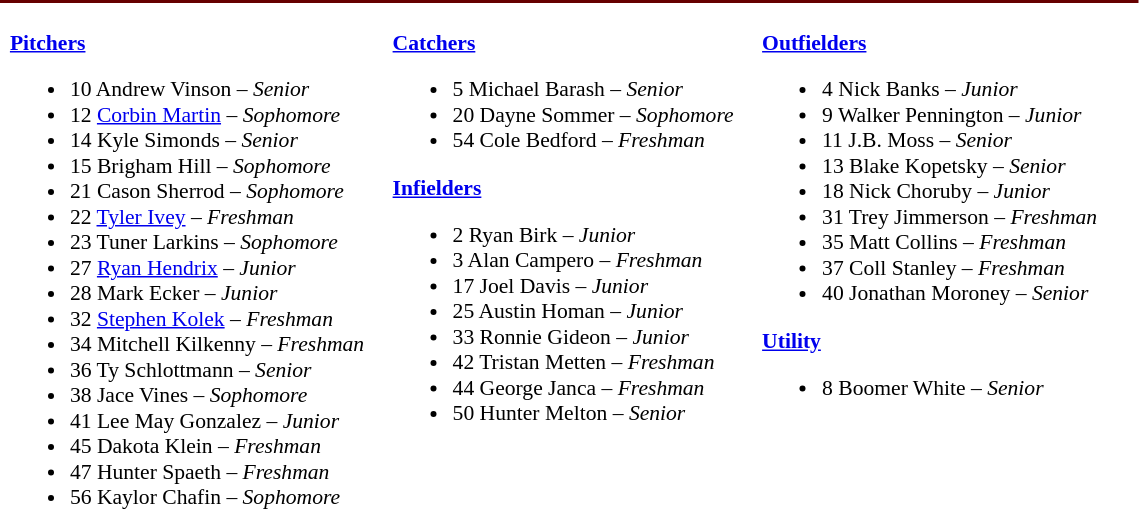<table class="toccolours" style="border-collapse:collapse; font-size:90%;">
<tr>
<td colspan="9" style="background-color: #600; color: #FFFFFF"></td>
</tr>
<tr>
</tr>
<tr>
<td width="03"> </td>
<td valign="top"><br><strong><a href='#'>Pitchers</a></strong><ul><li>10 Andrew Vinson – <em>Senior</em></li><li>12 <a href='#'>Corbin Martin</a> – <em>Sophomore</em></li><li>14 Kyle Simonds – <em>Senior</em></li><li>15 Brigham Hill – <em>Sophomore</em></li><li>21 Cason Sherrod – <em>Sophomore</em></li><li>22 <a href='#'>Tyler Ivey</a> – <em>Freshman</em></li><li>23 Tuner Larkins – <em>Sophomore</em></li><li>27 <a href='#'>Ryan Hendrix</a> – <em>Junior</em></li><li>28 Mark Ecker – <em>Junior</em></li><li>32 <a href='#'>Stephen Kolek</a> – <em>Freshman</em></li><li>34 Mitchell Kilkenny – <em>Freshman</em></li><li>36 Ty Schlottmann – <em>Senior</em></li><li>38 Jace Vines – <em>Sophomore</em></li><li>41 Lee May Gonzalez – <em>Junior</em></li><li>45 Dakota Klein – <em>Freshman</em></li><li>47 Hunter Spaeth – <em>Freshman</em></li><li>56 Kaylor Chafin – <em>Sophomore</em></li></ul></td>
<td width="15"> </td>
<td valign="top"><br><strong><a href='#'>Catchers</a></strong><ul><li>5 Michael Barash – <em>Senior</em></li><li>20 Dayne Sommer – <em>Sophomore</em></li><li>54 Cole Bedford – <em>Freshman</em></li></ul><strong><a href='#'>Infielders</a></strong><ul><li>2 Ryan Birk – <em>Junior</em></li><li>3 Alan Campero – <em>Freshman</em></li><li>17 Joel Davis – <em>Junior</em></li><li>25 Austin Homan – <em>Junior</em></li><li>33 Ronnie Gideon – <em>Junior</em></li><li>42 Tristan Metten – <em>Freshman</em></li><li>44 George Janca – <em>Freshman</em></li><li>50 Hunter Melton – <em>Senior</em></li></ul></td>
<td width="15"> </td>
<td valign="top"><br><strong><a href='#'>Outfielders</a></strong><ul><li>4 Nick Banks – <em>Junior</em></li><li>9 Walker Pennington – <em>Junior</em></li><li>11 J.B. Moss – <em>Senior</em></li><li>13 Blake Kopetsky – <em>Senior</em></li><li>18 Nick Choruby – <em>Junior</em></li><li>31 Trey Jimmerson – <em>Freshman</em></li><li>35 Matt Collins – <em>Freshman</em></li><li>37 Coll Stanley – <em>Freshman</em></li><li>40 Jonathan Moroney – <em>Senior</em></li></ul><strong><a href='#'>Utility</a></strong><ul><li>8 Boomer White – <em>Senior</em></li></ul></td>
<td width="25"> </td>
</tr>
</table>
